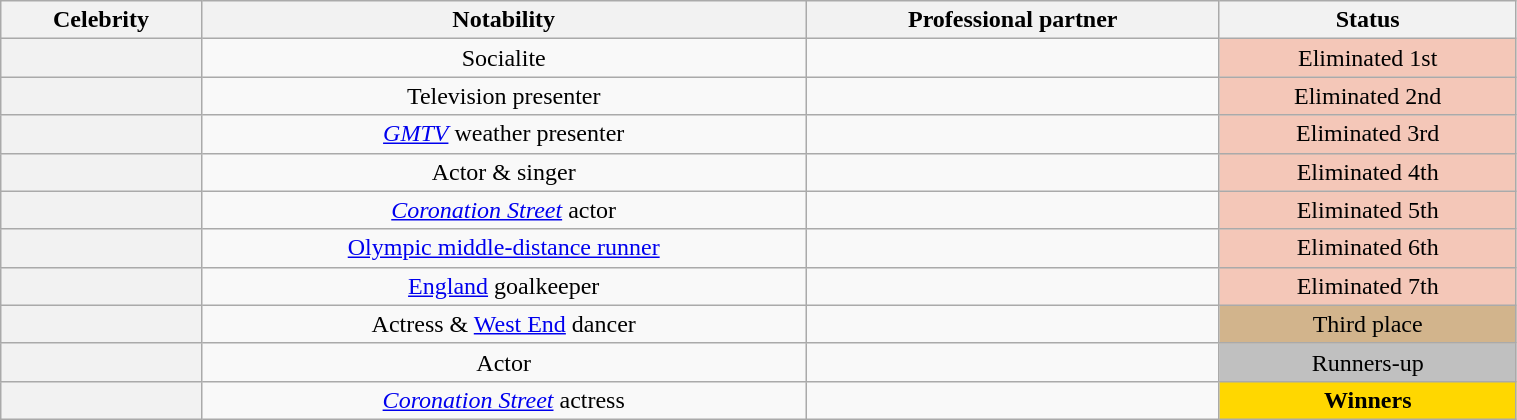<table class="wikitable sortable" style="text-align:center; width:80%">
<tr>
<th scope="col">Celebrity</th>
<th scope="col" class="unsortable">Notability</th>
<th scope="col">Professional partner</th>
<th scope="col">Status</th>
</tr>
<tr>
<th scope="row"></th>
<td>Socialite</td>
<td></td>
<td bgcolor="f4c7b8">Eliminated 1st</td>
</tr>
<tr>
<th scope="row"></th>
<td>Television presenter</td>
<td></td>
<td bgcolor="f4c7b8">Eliminated 2nd</td>
</tr>
<tr>
<th scope="row"></th>
<td><em><a href='#'>GMTV</a></em> weather presenter</td>
<td></td>
<td bgcolor="f4c7b8">Eliminated 3rd</td>
</tr>
<tr>
<th scope="row"></th>
<td>Actor & singer</td>
<td></td>
<td bgcolor="f4c7b8">Eliminated 4th</td>
</tr>
<tr>
<th scope="row"></th>
<td><em><a href='#'>Coronation Street</a></em> actor</td>
<td></td>
<td bgcolor="f4c7b8">Eliminated 5th</td>
</tr>
<tr>
<th scope="row"></th>
<td><a href='#'>Olympic middle-distance runner</a></td>
<td></td>
<td bgcolor="f4c7b8">Eliminated 6th</td>
</tr>
<tr>
<th scope="row"></th>
<td><a href='#'>England</a> goalkeeper</td>
<td></td>
<td bgcolor="f4c7b8">Eliminated 7th</td>
</tr>
<tr>
<th scope="row"></th>
<td>Actress & <a href='#'>West End</a> dancer</td>
<td></td>
<td bgcolor="tan">Third place</td>
</tr>
<tr>
<th scope="row"></th>
<td>Actor</td>
<td></td>
<td bgcolor="silver">Runners-up</td>
</tr>
<tr>
<th scope="row"></th>
<td><em><a href='#'>Coronation Street</a></em> actress</td>
<td></td>
<td bgcolor="gold"><strong>Winners</strong></td>
</tr>
</table>
